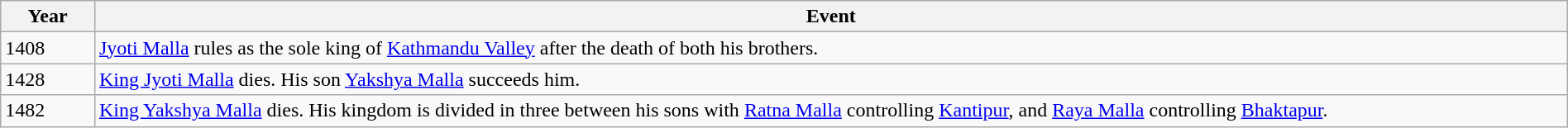<table class="wikitable" width="100%">
<tr>
<th style="width:6%">Year</th>
<th>Event</th>
</tr>
<tr>
<td>1408</td>
<td><a href='#'>Jyoti Malla</a> rules as the sole king of <a href='#'>Kathmandu Valley</a> after the death of both his brothers.</td>
</tr>
<tr>
<td>1428</td>
<td><a href='#'>King Jyoti Malla</a> dies. His son <a href='#'>Yakshya Malla</a> succeeds him.</td>
</tr>
<tr>
<td>1482</td>
<td><a href='#'>King Yakshya Malla</a> dies. His kingdom is divided in three between his sons with <a href='#'>Ratna Malla</a> controlling <a href='#'>Kantipur</a>, and <a href='#'>Raya Malla</a> controlling <a href='#'>Bhaktapur</a>.</td>
</tr>
</table>
